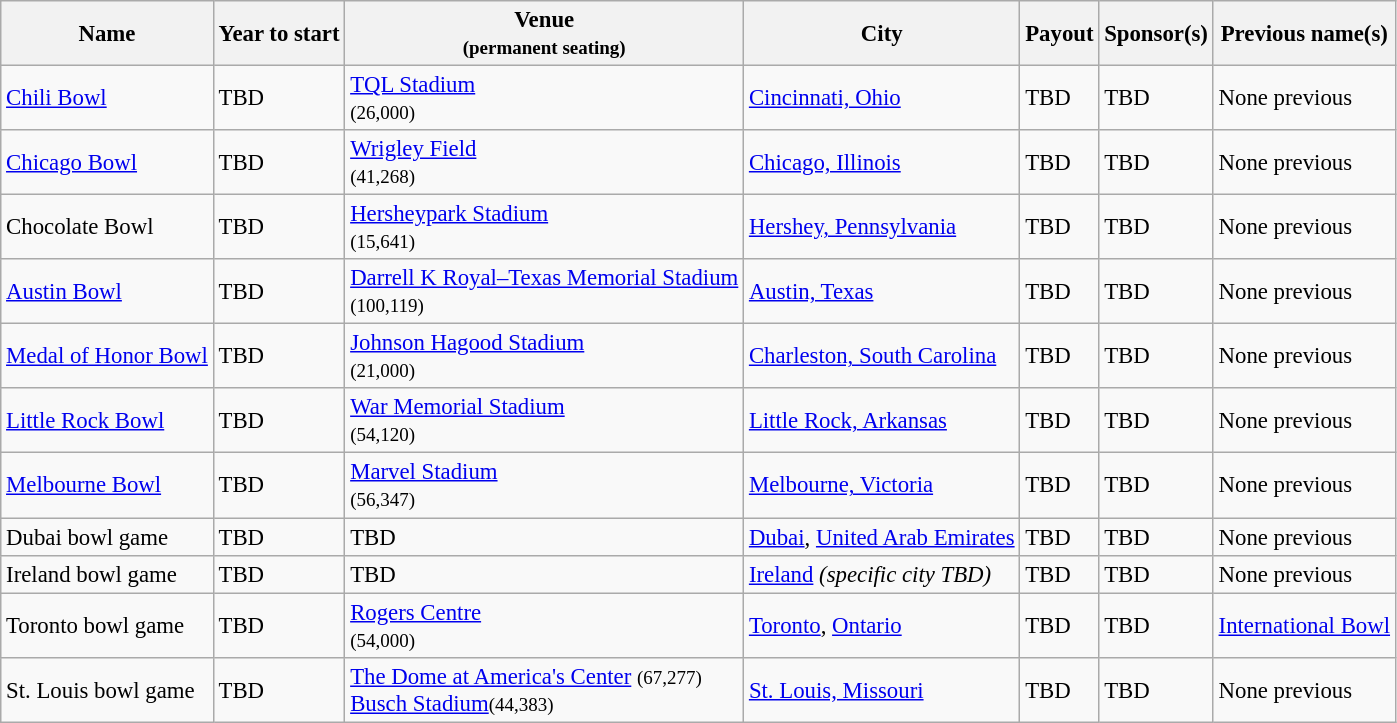<table class="wikitable sortable sortable" style="font-size: 95%;">
<tr>
<th>Name</th>
<th>Year to start</th>
<th>Venue<br><small>(permanent seating)</small></th>
<th>City</th>
<th>Payout</th>
<th>Sponsor(s)</th>
<th>Previous name(s)</th>
</tr>
<tr>
<td><a href='#'>Chili Bowl</a></td>
<td>TBD</td>
<td><a href='#'>TQL Stadium</a> <br><small>(26,000)</small></td>
<td><a href='#'>Cincinnati, Ohio</a></td>
<td>TBD</td>
<td>TBD</td>
<td>None previous</td>
</tr>
<tr>
<td><a href='#'>Chicago Bowl</a></td>
<td>TBD</td>
<td><a href='#'>Wrigley Field</a> <br><small>(41,268)</small></td>
<td><a href='#'>Chicago, Illinois</a></td>
<td>TBD</td>
<td>TBD</td>
<td>None previous</td>
</tr>
<tr>
<td>Chocolate Bowl</td>
<td>TBD</td>
<td><a href='#'>Hersheypark Stadium</a><br><small>(15,641)</small></td>
<td><a href='#'>Hershey, Pennsylvania</a></td>
<td>TBD</td>
<td>TBD</td>
<td>None previous</td>
</tr>
<tr>
<td><a href='#'>Austin Bowl</a></td>
<td>TBD</td>
<td><a href='#'>Darrell K Royal–Texas Memorial Stadium</a><br><small>(100,119)</small></td>
<td><a href='#'>Austin, Texas</a></td>
<td>TBD</td>
<td>TBD</td>
<td>None previous</td>
</tr>
<tr>
<td><a href='#'>Medal of Honor Bowl</a></td>
<td>TBD</td>
<td><a href='#'>Johnson Hagood Stadium</a><br><small>(21,000)</small></td>
<td><a href='#'>Charleston, South Carolina</a></td>
<td>TBD</td>
<td>TBD</td>
<td>None previous</td>
</tr>
<tr>
<td><a href='#'>Little Rock Bowl</a></td>
<td>TBD</td>
<td><a href='#'>War Memorial Stadium</a><br><small>(54,120)</small></td>
<td><a href='#'>Little Rock, Arkansas</a></td>
<td>TBD</td>
<td>TBD</td>
<td>None previous</td>
</tr>
<tr>
<td><a href='#'>Melbourne Bowl</a></td>
<td>TBD</td>
<td><a href='#'>Marvel Stadium</a><br><small>(56,347)</small></td>
<td><a href='#'>Melbourne, Victoria</a></td>
<td>TBD</td>
<td>TBD</td>
<td>None previous</td>
</tr>
<tr>
<td>Dubai bowl game</td>
<td>TBD</td>
<td>TBD</td>
<td><a href='#'>Dubai</a>, <a href='#'>United Arab Emirates</a></td>
<td>TBD</td>
<td>TBD</td>
<td>None previous</td>
</tr>
<tr>
<td>Ireland bowl game</td>
<td>TBD</td>
<td>TBD</td>
<td><a href='#'>Ireland</a> <em>(specific city TBD)</em></td>
<td>TBD</td>
<td>TBD</td>
<td>None previous</td>
</tr>
<tr>
<td>Toronto bowl game</td>
<td>TBD</td>
<td><a href='#'>Rogers Centre</a><br><small>(54,000)</small></td>
<td><a href='#'>Toronto</a>, <a href='#'>Ontario</a></td>
<td>TBD</td>
<td>TBD</td>
<td><a href='#'>International Bowl</a></td>
</tr>
<tr>
<td>St. Louis bowl game</td>
<td>TBD</td>
<td><a href='#'>The Dome at America's Center</a> <small>(67,277)</small><br><a href='#'>Busch Stadium</a><small>(44,383)</small></td>
<td><a href='#'>St. Louis, Missouri</a></td>
<td>TBD</td>
<td>TBD</td>
<td>None previous</td>
</tr>
</table>
